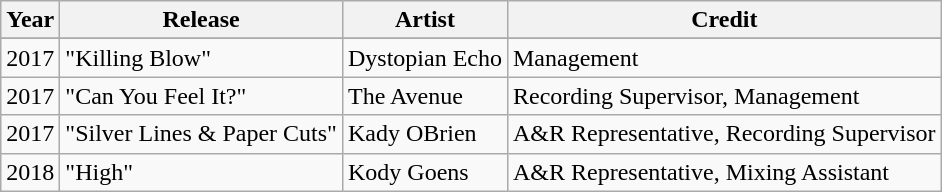<table class="wikitable">
<tr>
<th>Year</th>
<th>Release</th>
<th>Artist</th>
<th>Credit</th>
</tr>
<tr>
</tr>
<tr>
<td>2017</td>
<td>"Killing Blow"</td>
<td>Dystopian Echo</td>
<td>Management</td>
</tr>
<tr>
<td>2017</td>
<td>"Can You Feel It?"</td>
<td>The Avenue</td>
<td>Recording Supervisor, Management</td>
</tr>
<tr>
<td>2017</td>
<td>"Silver Lines & Paper Cuts"</td>
<td>Kady OBrien</td>
<td>A&R Representative, Recording Supervisor</td>
</tr>
<tr>
<td>2018</td>
<td>"High"</td>
<td>Kody Goens</td>
<td>A&R Representative, Mixing Assistant</td>
</tr>
</table>
